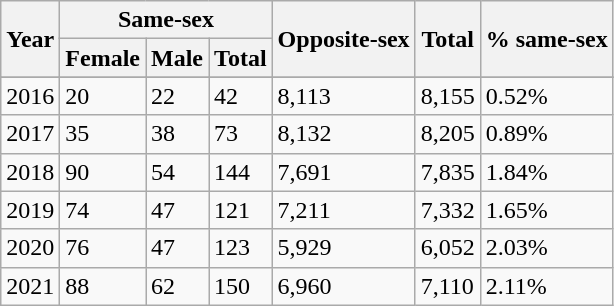<table class="wikitable">
<tr>
<th rowspan=2>Year</th>
<th colspan=3>Same-sex</th>
<th rowspan=2>Opposite-sex</th>
<th rowspan=2>Total</th>
<th rowspan=2>% same-sex</th>
</tr>
<tr>
<th>Female</th>
<th>Male</th>
<th>Total</th>
</tr>
<tr>
</tr>
<tr>
<td>2016</td>
<td>20</td>
<td>22</td>
<td>42</td>
<td>8,113</td>
<td>8,155</td>
<td>0.52%</td>
</tr>
<tr>
<td>2017</td>
<td>35</td>
<td>38</td>
<td>73</td>
<td>8,132</td>
<td>8,205</td>
<td>0.89%</td>
</tr>
<tr>
<td>2018</td>
<td>90</td>
<td>54</td>
<td>144</td>
<td>7,691</td>
<td>7,835</td>
<td>1.84%</td>
</tr>
<tr>
<td>2019</td>
<td>74</td>
<td>47</td>
<td>121</td>
<td>7,211</td>
<td>7,332</td>
<td>1.65%</td>
</tr>
<tr>
<td>2020</td>
<td>76</td>
<td>47</td>
<td>123</td>
<td>5,929</td>
<td>6,052</td>
<td>2.03%</td>
</tr>
<tr>
<td>2021</td>
<td>88</td>
<td>62</td>
<td>150</td>
<td>6,960</td>
<td>7,110</td>
<td>2.11%</td>
</tr>
</table>
